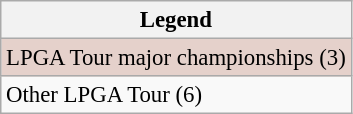<table class="wikitable" style="font-size:95%;">
<tr>
<th>Legend</th>
</tr>
<tr style="background:#e5d1cb;">
<td>LPGA Tour major championships (3)</td>
</tr>
<tr>
<td>Other LPGA Tour (6)</td>
</tr>
</table>
